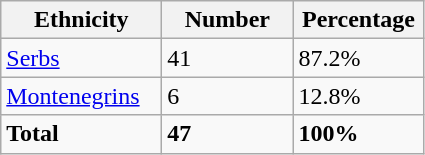<table class="wikitable">
<tr>
<th width="100px">Ethnicity</th>
<th width="80px">Number</th>
<th width="80px">Percentage</th>
</tr>
<tr>
<td><a href='#'>Serbs</a></td>
<td>41</td>
<td>87.2%</td>
</tr>
<tr>
<td><a href='#'>Montenegrins</a></td>
<td>6</td>
<td>12.8%</td>
</tr>
<tr>
<td><strong>Total</strong></td>
<td><strong>47</strong></td>
<td><strong>100%</strong></td>
</tr>
</table>
